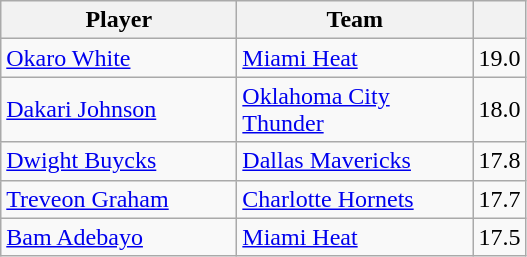<table class="wikitable" style="text-align:left">
<tr>
<th width="150px">Player</th>
<th width="150px">Team</th>
<th width="25px"></th>
</tr>
<tr>
<td><a href='#'>Okaro White</a></td>
<td><a href='#'>Miami Heat</a></td>
<td align="center">19.0</td>
</tr>
<tr>
<td><a href='#'>Dakari Johnson</a></td>
<td><a href='#'>Oklahoma City Thunder</a></td>
<td align="center">18.0</td>
</tr>
<tr>
<td><a href='#'>Dwight Buycks</a></td>
<td><a href='#'>Dallas Mavericks</a></td>
<td align="center">17.8</td>
</tr>
<tr>
<td><a href='#'>Treveon Graham</a></td>
<td><a href='#'>Charlotte Hornets</a></td>
<td align="center">17.7</td>
</tr>
<tr>
<td><a href='#'>Bam Adebayo</a></td>
<td><a href='#'>Miami Heat</a></td>
<td align="center">17.5</td>
</tr>
</table>
